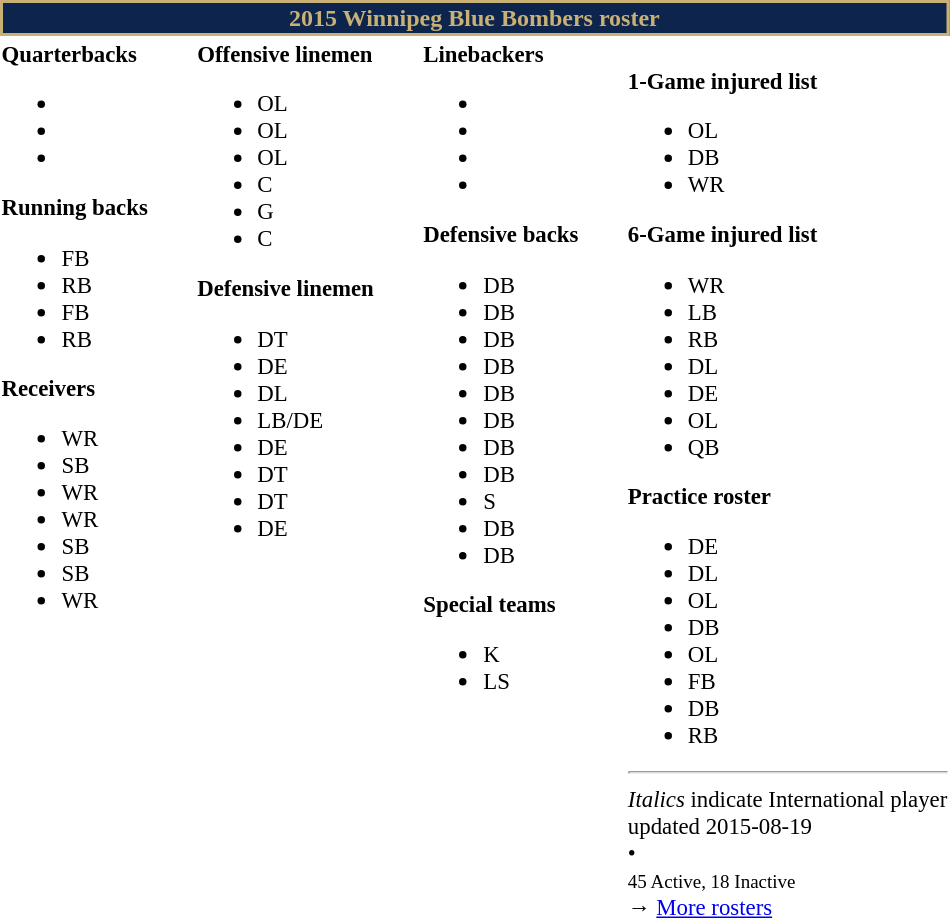<table class="toccolours" style="text-align: left;">
<tr>
<th colspan="7" style="background-color: #0d254c; color: #c9b074; border:2px solid #c9b074; text-align: center"><strong>2015 Winnipeg Blue Bombers roster</strong></th>
</tr>
<tr>
<td style="font-size: 95%;vertical-align:top;"><strong>Quarterbacks</strong><br><ul><li></li><li></li><li></li></ul><strong>Running backs</strong><ul><li> FB</li><li> RB</li><li> FB</li><li> RB</li></ul><strong>Receivers</strong><ul><li> WR</li><li> SB</li><li> WR</li><li> WR</li><li> SB</li><li> SB</li><li> WR</li></ul></td>
<td style="width: 25px;"></td>
<td style="font-size: 95%;vertical-align:top;"><strong>Offensive linemen</strong><br><ul><li> OL</li><li> OL</li><li> OL</li><li> C</li><li> G</li><li> C</li></ul><strong>Defensive linemen</strong><ul><li> DT</li><li> DE</li><li> DL</li><li> LB/DE</li><li> DE</li><li> DT</li><li> DT</li><li> DE</li></ul></td>
<td style="width: 25px;"></td>
<td style="font-size: 95%;vertical-align:top;"><strong>Linebackers</strong><br><ul><li></li><li></li><li></li><li></li></ul><strong>Defensive backs</strong><ul><li> DB</li><li> DB</li><li> DB</li><li> DB</li><li> DB</li><li> DB</li><li> DB</li><li> DB</li><li> S</li><li> DB</li><li> DB</li></ul><strong>Special teams</strong><ul><li> K</li><li> LS</li></ul></td>
<td style="width: 25px;"></td>
<td style="font-size: 95%;vertical-align:top;"><br><strong>1-Game injured list</strong><ul><li> OL</li><li> DB</li><li> WR</li></ul><strong>6-Game injured list</strong><ul><li> WR</li><li> LB</li><li> RB</li><li> DL</li><li> DE</li><li> OL</li><li> QB</li></ul><strong>Practice roster</strong><ul><li> DE</li><li> DL</li><li> OL</li><li> DB</li><li> OL</li><li> FB</li><li> DB</li><li> RB</li></ul><hr>
<em>Italics</em> indicate International player<br>
<span></span> updated 2015-08-19<br>
<span></span> • <span></span><br>
<small>45 Active, 18 Inactive</small><br>→ <a href='#'>More rosters</a></td>
</tr>
<tr>
</tr>
</table>
